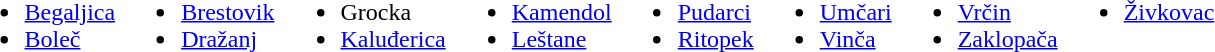<table>
<tr valign=top>
<td><br><ul><li><a href='#'>Begaljica</a></li><li><a href='#'>Boleč</a></li></ul></td>
<td><br><ul><li><a href='#'>Brestovik</a></li><li><a href='#'>Dražanj</a></li></ul></td>
<td><br><ul><li>Grocka</li><li><a href='#'>Kaluđerica</a></li></ul></td>
<td><br><ul><li><a href='#'>Kamendol</a></li><li><a href='#'>Leštane</a></li></ul></td>
<td><br><ul><li><a href='#'>Pudarci</a></li><li><a href='#'>Ritopek</a></li></ul></td>
<td><br><ul><li><a href='#'>Umčari</a></li><li><a href='#'>Vinča</a></li></ul></td>
<td><br><ul><li><a href='#'>Vrčin</a></li><li><a href='#'>Zaklopača</a></li></ul></td>
<td><br><ul><li><a href='#'>Živkovac</a></li></ul></td>
</tr>
</table>
